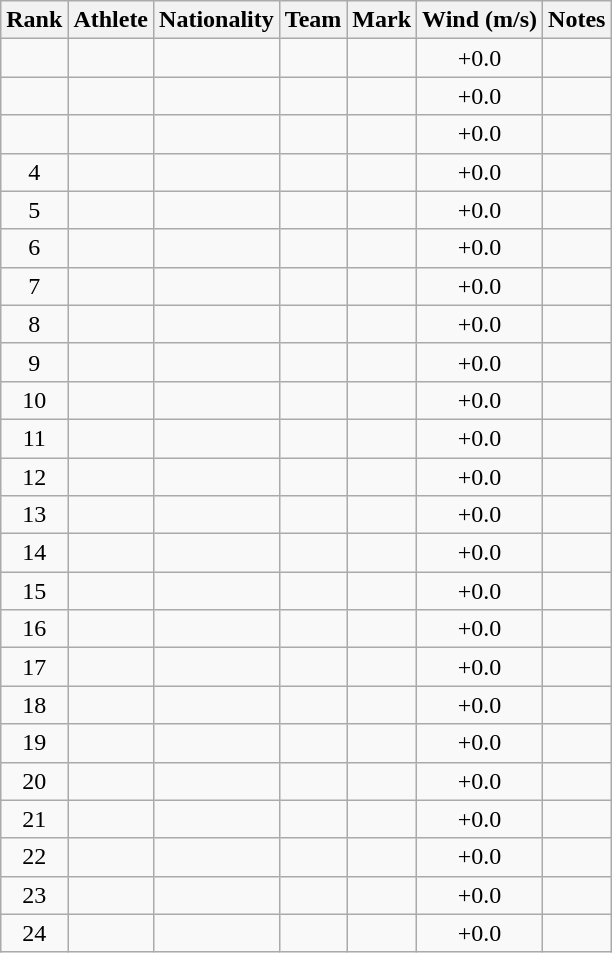<table class="wikitable sortable plainrowheaders" style="text-align:center">
<tr>
<th scope="col">Rank</th>
<th scope="col">Athlete</th>
<th scope="col">Nationality</th>
<th scope="col">Team</th>
<th scope="col">Mark</th>
<th scope="col">Wind (m/s)</th>
<th scope="col">Notes</th>
</tr>
<tr>
<td></td>
<td align=left></td>
<td align=left></td>
<td></td>
<td></td>
<td>+0.0</td>
<td></td>
</tr>
<tr>
<td></td>
<td align=left></td>
<td align=left></td>
<td></td>
<td></td>
<td>+0.0</td>
<td></td>
</tr>
<tr>
<td></td>
<td align=left></td>
<td align=left></td>
<td></td>
<td></td>
<td>+0.0</td>
<td></td>
</tr>
<tr>
<td>4</td>
<td align=left></td>
<td align=left></td>
<td></td>
<td></td>
<td>+0.0</td>
<td></td>
</tr>
<tr>
<td>5</td>
<td align=left></td>
<td align=left></td>
<td></td>
<td></td>
<td>+0.0</td>
<td></td>
</tr>
<tr>
<td>6</td>
<td align=left></td>
<td align=left></td>
<td></td>
<td></td>
<td>+0.0</td>
<td></td>
</tr>
<tr>
<td>7</td>
<td align=left></td>
<td align=left></td>
<td></td>
<td></td>
<td>+0.0</td>
<td></td>
</tr>
<tr>
<td>8</td>
<td align=left></td>
<td align=left></td>
<td></td>
<td></td>
<td>+0.0</td>
<td></td>
</tr>
<tr>
<td>9</td>
<td align=left></td>
<td align=left></td>
<td></td>
<td></td>
<td>+0.0</td>
<td></td>
</tr>
<tr>
<td>10</td>
<td align=left></td>
<td align=left></td>
<td></td>
<td></td>
<td>+0.0</td>
<td></td>
</tr>
<tr>
<td>11</td>
<td align=left></td>
<td align=left></td>
<td></td>
<td></td>
<td>+0.0</td>
<td></td>
</tr>
<tr>
<td>12</td>
<td align=left></td>
<td align=left></td>
<td></td>
<td></td>
<td>+0.0</td>
<td></td>
</tr>
<tr>
<td>13</td>
<td align=left></td>
<td align=left></td>
<td></td>
<td></td>
<td>+0.0</td>
<td></td>
</tr>
<tr>
<td>14</td>
<td align=left></td>
<td align=left></td>
<td></td>
<td></td>
<td>+0.0</td>
<td></td>
</tr>
<tr>
<td>15</td>
<td align=left></td>
<td align=left></td>
<td></td>
<td></td>
<td>+0.0</td>
<td></td>
</tr>
<tr>
<td>16</td>
<td align=left></td>
<td align=left></td>
<td></td>
<td></td>
<td>+0.0</td>
<td></td>
</tr>
<tr>
<td>17</td>
<td align=left></td>
<td align=left></td>
<td></td>
<td></td>
<td>+0.0</td>
<td></td>
</tr>
<tr>
<td>18</td>
<td align=left></td>
<td align=left></td>
<td></td>
<td></td>
<td>+0.0</td>
<td></td>
</tr>
<tr>
<td>19</td>
<td align=left></td>
<td align=left></td>
<td></td>
<td></td>
<td>+0.0</td>
<td></td>
</tr>
<tr>
<td>20</td>
<td align=left></td>
<td align=left></td>
<td></td>
<td></td>
<td>+0.0</td>
<td></td>
</tr>
<tr>
<td>21</td>
<td align=left></td>
<td align=left></td>
<td></td>
<td></td>
<td>+0.0</td>
<td></td>
</tr>
<tr>
<td>22</td>
<td align=left></td>
<td align=left></td>
<td></td>
<td></td>
<td>+0.0</td>
<td></td>
</tr>
<tr>
<td>23</td>
<td align=left></td>
<td align=left></td>
<td></td>
<td></td>
<td>+0.0</td>
<td></td>
</tr>
<tr>
<td>24</td>
<td align=left></td>
<td align=left></td>
<td></td>
<td></td>
<td>+0.0</td>
<td></td>
</tr>
</table>
